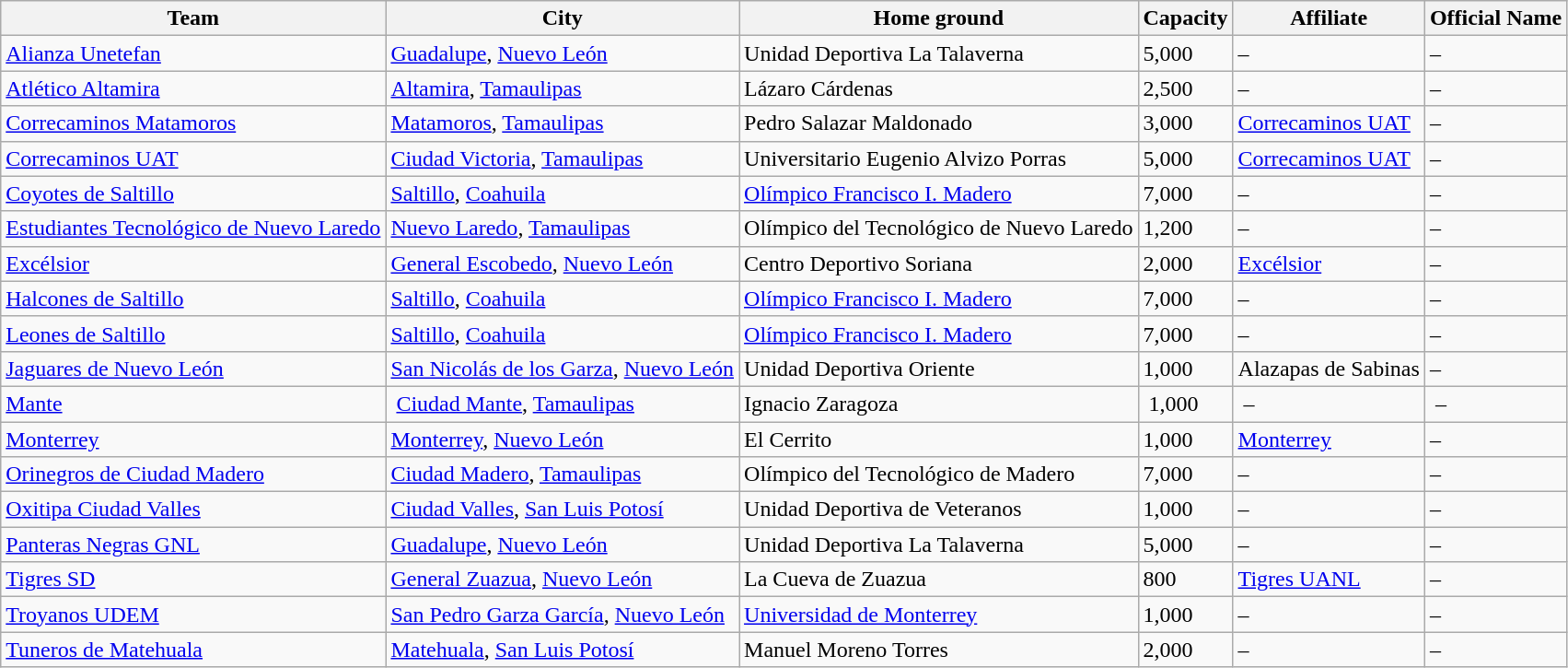<table class="wikitable sortable">
<tr>
<th>Team</th>
<th>City</th>
<th>Home ground</th>
<th>Capacity</th>
<th>Affiliate</th>
<th>Official Name</th>
</tr>
<tr>
<td><a href='#'>Alianza Unetefan</a></td>
<td><a href='#'>Guadalupe</a>, <a href='#'>Nuevo León</a></td>
<td>Unidad Deportiva La Talaverna</td>
<td>5,000</td>
<td>–</td>
<td>–</td>
</tr>
<tr>
<td><a href='#'>Atlético Altamira</a></td>
<td><a href='#'>Altamira</a>, <a href='#'>Tamaulipas</a></td>
<td>Lázaro Cárdenas</td>
<td>2,500</td>
<td>–</td>
<td>–</td>
</tr>
<tr>
<td><a href='#'>Correcaminos Matamoros</a></td>
<td><a href='#'>Matamoros</a>, <a href='#'>Tamaulipas</a></td>
<td>Pedro Salazar Maldonado</td>
<td>3,000</td>
<td><a href='#'>Correcaminos UAT</a></td>
<td>–</td>
</tr>
<tr>
<td><a href='#'>Correcaminos UAT</a></td>
<td><a href='#'>Ciudad Victoria</a>, <a href='#'>Tamaulipas</a></td>
<td>Universitario Eugenio Alvizo Porras</td>
<td>5,000</td>
<td><a href='#'>Correcaminos UAT</a></td>
<td>–</td>
</tr>
<tr>
<td><a href='#'>Coyotes de Saltillo</a></td>
<td><a href='#'>Saltillo</a>, <a href='#'>Coahuila</a></td>
<td><a href='#'>Olímpico Francisco I. Madero</a></td>
<td>7,000</td>
<td>–</td>
<td>–</td>
</tr>
<tr>
<td><a href='#'>Estudiantes Tecnológico de Nuevo Laredo</a></td>
<td><a href='#'>Nuevo Laredo</a>, <a href='#'>Tamaulipas</a></td>
<td>Olímpico del Tecnológico de Nuevo Laredo</td>
<td>1,200</td>
<td>–</td>
<td>–</td>
</tr>
<tr>
<td><a href='#'>Excélsior</a></td>
<td><a href='#'>General Escobedo</a>, <a href='#'>Nuevo León</a></td>
<td>Centro Deportivo Soriana</td>
<td>2,000</td>
<td><a href='#'>Excélsior</a></td>
<td>–</td>
</tr>
<tr>
<td><a href='#'>Halcones de Saltillo</a></td>
<td><a href='#'>Saltillo</a>, <a href='#'>Coahuila</a></td>
<td><a href='#'>Olímpico Francisco I. Madero</a></td>
<td>7,000</td>
<td>–</td>
<td>–</td>
</tr>
<tr>
<td><a href='#'>Leones de Saltillo</a></td>
<td><a href='#'>Saltillo</a>, <a href='#'>Coahuila</a></td>
<td><a href='#'>Olímpico Francisco I. Madero</a></td>
<td>7,000</td>
<td>–</td>
<td>–</td>
</tr>
<tr>
<td><a href='#'>Jaguares de Nuevo León</a></td>
<td><a href='#'>San Nicolás de los Garza</a>, <a href='#'>Nuevo León</a></td>
<td>Unidad Deportiva Oriente</td>
<td>1,000</td>
<td>Alazapas de Sabinas</td>
<td>–</td>
</tr>
<tr>
<td><a href='#'>Mante</a> </td>
<td> <a href='#'>Ciudad Mante</a>, <a href='#'>Tamaulipas</a> </td>
<td>Ignacio Zaragoza</td>
<td> 1,000</td>
<td> – </td>
<td> –</td>
</tr>
<tr>
<td><a href='#'>Monterrey</a></td>
<td><a href='#'>Monterrey</a>, <a href='#'>Nuevo León</a></td>
<td>El Cerrito</td>
<td>1,000</td>
<td><a href='#'>Monterrey</a></td>
<td>–</td>
</tr>
<tr>
<td><a href='#'>Orinegros de Ciudad Madero</a></td>
<td><a href='#'>Ciudad Madero</a>, <a href='#'>Tamaulipas</a></td>
<td>Olímpico del Tecnológico de Madero</td>
<td>7,000</td>
<td>–</td>
<td>–</td>
</tr>
<tr>
<td><a href='#'>Oxitipa Ciudad Valles</a></td>
<td><a href='#'>Ciudad Valles</a>, <a href='#'>San Luis Potosí</a></td>
<td>Unidad Deportiva de Veteranos</td>
<td>1,000</td>
<td>–</td>
<td>–</td>
</tr>
<tr>
<td><a href='#'>Panteras Negras GNL</a></td>
<td><a href='#'>Guadalupe</a>, <a href='#'>Nuevo León</a></td>
<td>Unidad Deportiva La Talaverna</td>
<td>5,000</td>
<td>–</td>
<td>–</td>
</tr>
<tr>
<td><a href='#'>Tigres SD</a></td>
<td><a href='#'>General Zuazua</a>, <a href='#'>Nuevo León</a></td>
<td>La Cueva de Zuazua</td>
<td>800</td>
<td><a href='#'>Tigres UANL</a></td>
<td>–</td>
</tr>
<tr>
<td><a href='#'>Troyanos UDEM</a></td>
<td><a href='#'>San Pedro Garza García</a>, <a href='#'>Nuevo León</a></td>
<td><a href='#'>Universidad de Monterrey</a></td>
<td>1,000</td>
<td>–</td>
<td>–</td>
</tr>
<tr>
<td><a href='#'>Tuneros de Matehuala</a></td>
<td><a href='#'>Matehuala</a>, <a href='#'>San Luis Potosí</a></td>
<td>Manuel Moreno Torres</td>
<td>2,000</td>
<td>–</td>
<td>–</td>
</tr>
</table>
